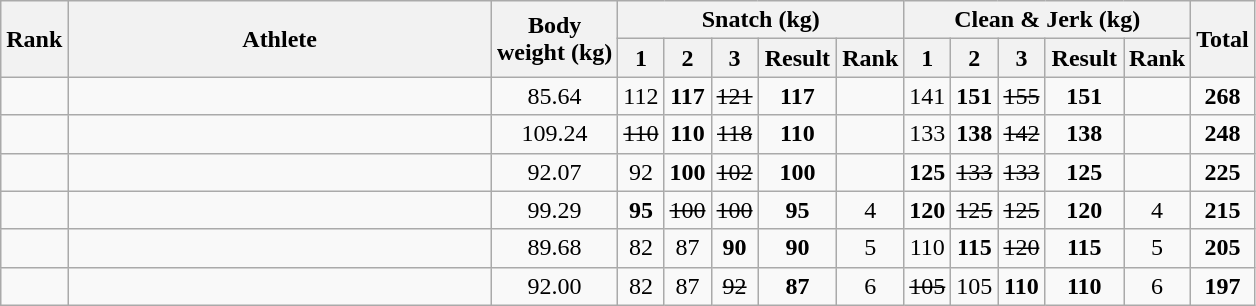<table class = "wikitable sortable" style="text-align:center;">
<tr>
<th rowspan=2>Rank</th>
<th rowspan=2 width=275>Athlete</th>
<th rowspan=2>Body<br>weight (kg)</th>
<th colspan=5>Snatch (kg)</th>
<th colspan=5>Clean & Jerk (kg)</th>
<th rowspan=2>Total</th>
</tr>
<tr>
<th class="unsortable">1</th>
<th class="unsortable">2</th>
<th class="unsortable">3</th>
<th width=45>Result</th>
<th>Rank</th>
<th class="unsortable">1</th>
<th class="unsortable">2</th>
<th class="unsortable">3</th>
<th width=45>Result</th>
<th>Rank</th>
</tr>
<tr>
<td></td>
<td align=left></td>
<td>85.64</td>
<td>112</td>
<td><strong>117</strong></td>
<td><s>121</s></td>
<td><strong>117</strong></td>
<td></td>
<td>141</td>
<td><strong>151</strong></td>
<td><s>155</s></td>
<td><strong>151</strong></td>
<td></td>
<td><strong>268</strong></td>
</tr>
<tr>
<td></td>
<td align=left></td>
<td>109.24</td>
<td><s>110</s></td>
<td><strong>110</strong></td>
<td><s>118</s></td>
<td><strong>110</strong></td>
<td></td>
<td>133</td>
<td><strong>138</strong></td>
<td><s>142</s></td>
<td><strong>138</strong></td>
<td></td>
<td><strong>248</strong></td>
</tr>
<tr>
<td></td>
<td align=left></td>
<td>92.07</td>
<td>92</td>
<td><strong>100</strong></td>
<td><s>102</s></td>
<td><strong>100</strong></td>
<td></td>
<td><strong>125</strong></td>
<td><s>133</s></td>
<td><s>133</s></td>
<td><strong>125</strong></td>
<td></td>
<td><strong>225</strong></td>
</tr>
<tr>
<td></td>
<td align=left></td>
<td>99.29</td>
<td><strong>95</strong></td>
<td><s>100</s></td>
<td><s>100</s></td>
<td><strong>95</strong></td>
<td>4</td>
<td><strong>120</strong></td>
<td><s>125</s></td>
<td><s>125</s></td>
<td><strong>120</strong></td>
<td>4</td>
<td><strong>215</strong></td>
</tr>
<tr>
<td></td>
<td align=left></td>
<td>89.68</td>
<td>82</td>
<td>87</td>
<td><strong>90</strong></td>
<td><strong>90</strong></td>
<td>5</td>
<td>110</td>
<td><strong>115</strong></td>
<td><s>120</s></td>
<td><strong>115</strong></td>
<td>5</td>
<td><strong>205</strong></td>
</tr>
<tr>
<td></td>
<td align=left></td>
<td>92.00</td>
<td>82</td>
<td>87</td>
<td><s>92</s></td>
<td><strong>87</strong></td>
<td>6</td>
<td><s>105</s></td>
<td>105</td>
<td><strong>110</strong></td>
<td><strong>110</strong></td>
<td>6</td>
<td><strong>197</strong></td>
</tr>
</table>
